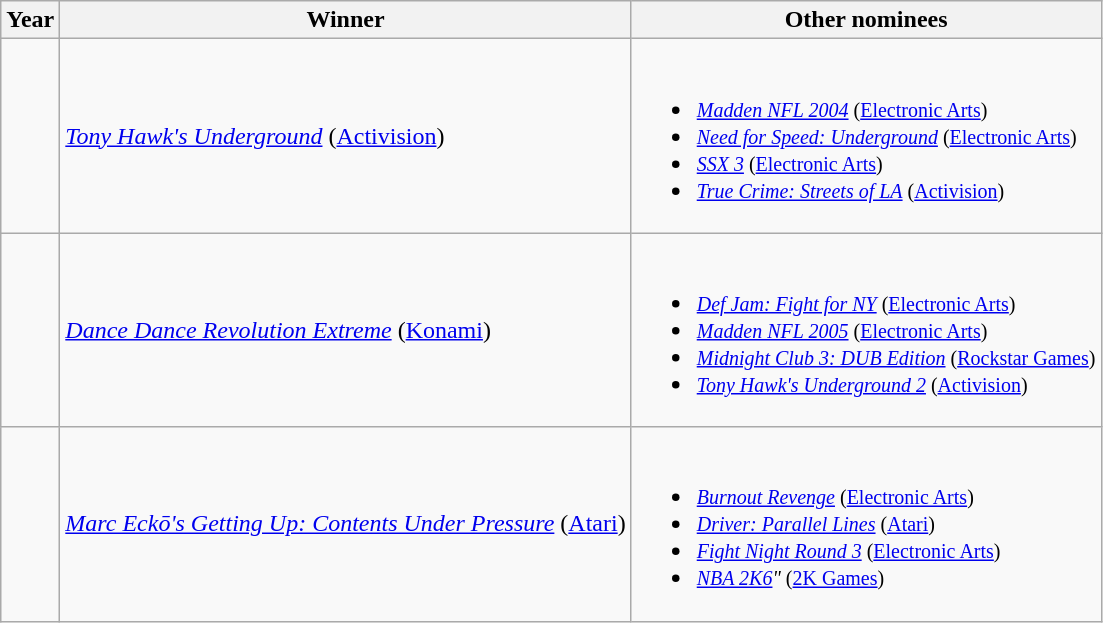<table class="wikitable">
<tr>
<th>Year</th>
<th>Winner</th>
<th>Other nominees</th>
</tr>
<tr>
<td></td>
<td><em><a href='#'>Tony Hawk's Underground</a></em> (<a href='#'>Activision</a>)</td>
<td><br><ul><li><small><em><a href='#'>Madden NFL 2004</a></em> (<a href='#'>Electronic Arts</a>)</small></li><li><small><em><a href='#'>Need for Speed: Underground</a></em> (<a href='#'>Electronic Arts</a>)</small></li><li><small><em><a href='#'>SSX 3</a></em> (<a href='#'>Electronic Arts</a>)</small></li><li><small><em><a href='#'>True Crime: Streets of LA</a></em> (<a href='#'>Activision</a>)</small></li></ul></td>
</tr>
<tr>
<td></td>
<td><em><a href='#'>Dance Dance Revolution Extreme</a></em> (<a href='#'>Konami</a>)</td>
<td><br><ul><li><small><em><a href='#'>Def Jam: Fight for NY</a></em> (<a href='#'>Electronic Arts</a>)</small></li><li><small><em><a href='#'>Madden NFL 2005</a></em> (<a href='#'>Electronic Arts</a>)</small></li><li><small><em><a href='#'>Midnight Club 3: DUB Edition</a></em> (<a href='#'>Rockstar Games</a>)</small></li><li><small><em><a href='#'>Tony Hawk's Underground 2</a></em> (<a href='#'>Activision</a>)</small></li></ul></td>
</tr>
<tr>
<td></td>
<td><em><a href='#'>Marc Eckō's Getting Up: Contents Under Pressure</a></em> (<a href='#'>Atari</a>)</td>
<td><br><ul><li><small><em><a href='#'>Burnout Revenge</a></em> (<a href='#'>Electronic Arts</a>)</small></li><li><small><em><a href='#'>Driver: Parallel Lines</a></em> (<a href='#'>Atari</a>)</small></li><li><small><em><a href='#'>Fight Night Round 3</a></em> (<a href='#'>Electronic Arts</a>)</small></li><li><small><em><a href='#'>NBA 2K6</a>"</em> (<a href='#'>2K Games</a>)</small></li></ul></td>
</tr>
</table>
